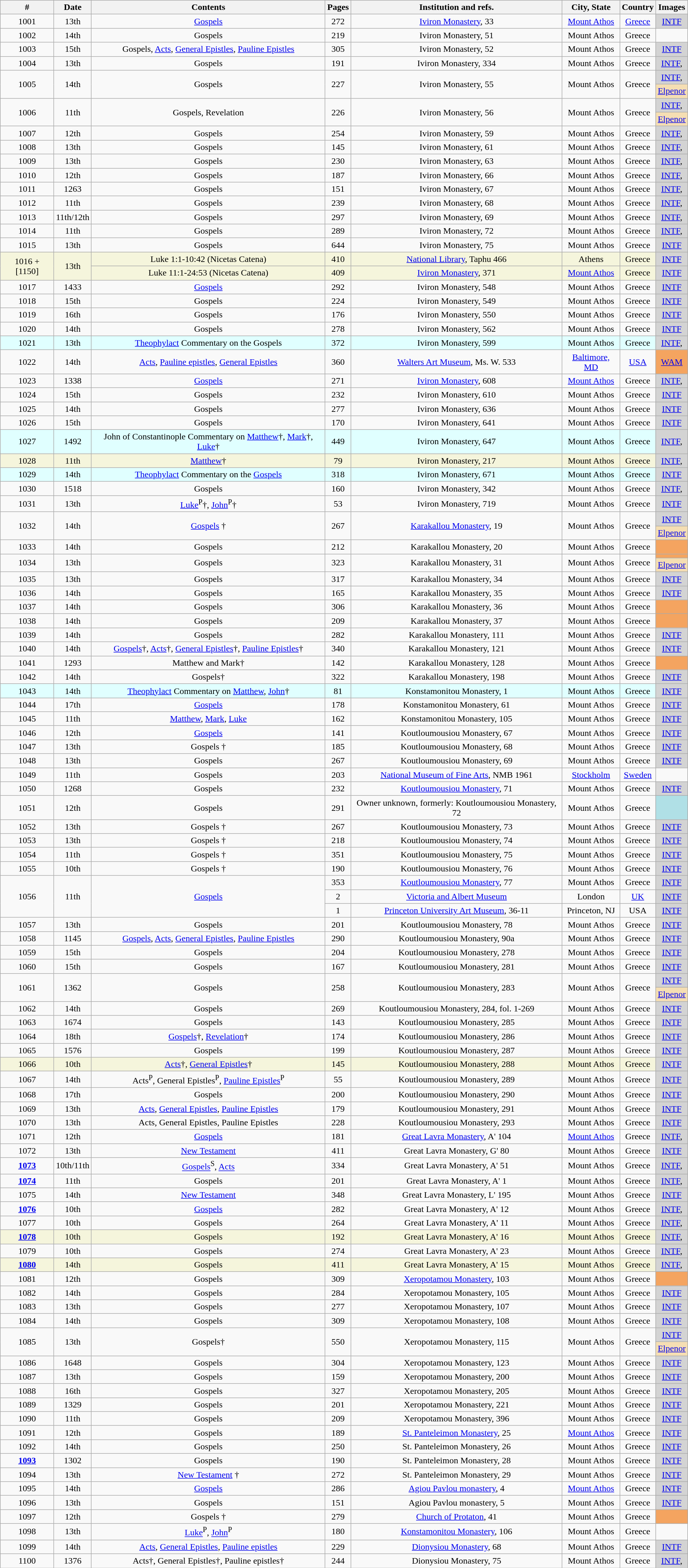<table class="wikitable sortable" style="text-align:center">
<tr>
<th>#</th>
<th>Date</th>
<th>Contents</th>
<th>Pages</th>
<th>Institution and refs.</th>
<th>City, State</th>
<th>Country</th>
<th>Images</th>
</tr>
<tr>
<td>1001</td>
<td>13th</td>
<td><a href='#'>Gospels</a></td>
<td>272</td>
<td><a href='#'>Iviron Monastery</a>, 33</td>
<td><a href='#'>Mount Athos</a></td>
<td><a href='#'>Greece</a></td>
<td bgcolor="lightgray"><a href='#'>INTF</a></td>
</tr>
<tr>
<td>1002</td>
<td>14th</td>
<td>Gospels</td>
<td>219</td>
<td>Iviron Monastery, 51</td>
<td>Mount Athos</td>
<td>Greece</td>
<td></td>
</tr>
<tr>
<td>1003</td>
<td>15th</td>
<td>Gospels, <a href='#'>Acts</a>, <a href='#'>General Epistles</a>, <a href='#'>Pauline Epistles</a></td>
<td>305</td>
<td>Iviron Monastery, 52</td>
<td>Mount Athos</td>
<td>Greece</td>
<td bgcolor="lightgray"><a href='#'>INTF</a></td>
</tr>
<tr>
<td>1004</td>
<td>13th</td>
<td>Gospels</td>
<td>191</td>
<td>Iviron Monastery, 334</td>
<td>Mount Athos</td>
<td>Greece</td>
<td bgcolor="lightgray"><a href='#'>INTF</a>, </td>
</tr>
<tr>
<td rowspan=2>1005</td>
<td rowspan=2>14th</td>
<td rowspan=2>Gospels</td>
<td rowspan=2>227</td>
<td rowspan=2>Iviron Monastery, 55</td>
<td rowspan=2>Mount Athos</td>
<td rowspan=2>Greece</td>
<td bgcolor="lightgray"><a href='#'>INTF</a>, </td>
</tr>
<tr>
<td bgcolor="wheat"><a href='#'>Elpenor</a></td>
</tr>
<tr>
<td rowspan=2>1006</td>
<td rowspan=2>11th</td>
<td rowspan=2>Gospels, Revelation</td>
<td rowspan=2>226</td>
<td rowspan=2>Iviron Monastery, 56</td>
<td rowspan=2>Mount Athos</td>
<td rowspan=2>Greece</td>
<td bgcolor="lightgray"><a href='#'>INTF</a>, </td>
</tr>
<tr>
<td bgcolor="wheat"><a href='#'>Elpenor</a></td>
</tr>
<tr>
<td>1007</td>
<td>12th</td>
<td>Gospels</td>
<td>254</td>
<td>Iviron Monastery, 59</td>
<td>Mount Athos</td>
<td>Greece</td>
<td bgcolor="lightgray"><a href='#'>INTF</a>, </td>
</tr>
<tr>
<td>1008</td>
<td>13th</td>
<td>Gospels</td>
<td>145</td>
<td>Iviron Monastery, 61</td>
<td>Mount Athos</td>
<td>Greece</td>
<td bgcolor="lightgray"><a href='#'>INTF</a>, </td>
</tr>
<tr>
<td>1009</td>
<td>13th</td>
<td>Gospels</td>
<td>230</td>
<td>Iviron Monastery, 63</td>
<td>Mount Athos</td>
<td>Greece</td>
<td bgcolor="lightgray"><a href='#'>INTF</a>, </td>
</tr>
<tr>
<td>1010</td>
<td>12th</td>
<td>Gospels</td>
<td>187</td>
<td>Iviron Monastery, 66</td>
<td>Mount Athos</td>
<td>Greece</td>
<td bgcolor="lightgray"><a href='#'>INTF</a>, </td>
</tr>
<tr>
<td>1011</td>
<td>1263</td>
<td>Gospels</td>
<td>151</td>
<td>Iviron Monastery, 67</td>
<td>Mount Athos</td>
<td>Greece</td>
<td bgcolor="lightgray"><a href='#'>INTF</a>, </td>
</tr>
<tr>
<td>1012</td>
<td>11th</td>
<td>Gospels</td>
<td>239</td>
<td>Iviron Monastery, 68</td>
<td>Mount Athos</td>
<td>Greece</td>
<td bgcolor="lightgray"><a href='#'>INTF</a>, </td>
</tr>
<tr>
<td>1013</td>
<td>11th/12th</td>
<td>Gospels</td>
<td>297</td>
<td>Iviron Monastery, 69</td>
<td>Mount Athos</td>
<td>Greece</td>
<td bgcolor="lightgray"><a href='#'>INTF</a>, </td>
</tr>
<tr>
<td>1014</td>
<td>11th</td>
<td>Gospels</td>
<td>289</td>
<td>Iviron Monastery, 72</td>
<td>Mount Athos</td>
<td>Greece</td>
<td bgcolor="lightgray"><a href='#'>INTF</a>, </td>
</tr>
<tr>
<td>1015</td>
<td>13th</td>
<td>Gospels</td>
<td>644</td>
<td>Iviron Monastery, 75</td>
<td>Mount Athos</td>
<td>Greece</td>
<td bgcolor="lightgray"><a href='#'>INTF</a></td>
</tr>
<tr bgcolor="beige">
<td rowspan=2>1016 + [1150]</td>
<td rowspan=2>13th</td>
<td>Luke 1:1-10:42 (Nicetas Catena)</td>
<td>410</td>
<td><a href='#'>National Library</a>, Taphu 466</td>
<td>Athens</td>
<td>Greece</td>
<td bgcolor="lightgray"><a href='#'>INTF</a></td>
</tr>
<tr bgcolor="beige">
<td>Luke 11:1-24:53 (Nicetas Catena)</td>
<td>409</td>
<td><a href='#'>Iviron Monastery</a>, 371</td>
<td><a href='#'>Mount Athos</a></td>
<td>Greece</td>
<td bgcolor="lightgray"><a href='#'>INTF</a></td>
</tr>
<tr>
<td>1017</td>
<td>1433</td>
<td><a href='#'>Gospels</a></td>
<td>292</td>
<td>Iviron Monastery, 548</td>
<td>Mount Athos</td>
<td>Greece</td>
<td bgcolor="lightgray"><a href='#'>INTF</a></td>
</tr>
<tr>
<td>1018</td>
<td>15th</td>
<td>Gospels</td>
<td>224</td>
<td>Iviron Monastery, 549</td>
<td>Mount Athos</td>
<td>Greece</td>
<td bgcolor="lightgray"><a href='#'>INTF</a></td>
</tr>
<tr>
<td>1019</td>
<td>16th</td>
<td>Gospels</td>
<td>176</td>
<td>Iviron Monastery, 550</td>
<td>Mount Athos</td>
<td>Greece</td>
<td bgcolor="lightgray"><a href='#'>INTF</a></td>
</tr>
<tr>
<td>1020</td>
<td>14th</td>
<td>Gospels</td>
<td>278</td>
<td>Iviron Monastery, 562</td>
<td>Mount Athos</td>
<td>Greece</td>
<td bgcolor="lightgray"><a href='#'>INTF</a></td>
</tr>
<tr bgcolor="LightCyan">
<td>1021</td>
<td>13th</td>
<td><a href='#'>Theophylact</a> Commentary on the Gospels</td>
<td>372</td>
<td>Iviron Monastery, 599</td>
<td>Mount Athos</td>
<td>Greece</td>
<td bgcolor="lightgray"><a href='#'>INTF</a>, </td>
</tr>
<tr>
<td>1022</td>
<td>14th</td>
<td><a href='#'>Acts</a>, <a href='#'>Pauline epistles</a>, <a href='#'>General Epistles</a></td>
<td>360</td>
<td><a href='#'>Walters Art Museum</a>, Ms. W. 533</td>
<td><a href='#'>Baltimore, MD</a></td>
<td><a href='#'>USA</a></td>
<td bgcolor="sandybrown"><a href='#'>WAM</a></td>
</tr>
<tr>
<td>1023</td>
<td>1338</td>
<td><a href='#'>Gospels</a></td>
<td>271</td>
<td><a href='#'>Iviron Monastery</a>, 608</td>
<td><a href='#'>Mount Athos</a></td>
<td>Greece</td>
<td bgcolor="lightgray"><a href='#'>INTF</a>, </td>
</tr>
<tr>
<td>1024</td>
<td>15th</td>
<td>Gospels</td>
<td>232</td>
<td>Iviron Monastery, 610</td>
<td>Mount Athos</td>
<td>Greece</td>
<td bgcolor="lightgray"><a href='#'>INTF</a></td>
</tr>
<tr>
<td>1025</td>
<td>14th</td>
<td>Gospels</td>
<td>277</td>
<td>Iviron Monastery, 636</td>
<td>Mount Athos</td>
<td>Greece</td>
<td bgcolor="lightgray"><a href='#'>INTF</a></td>
</tr>
<tr>
<td>1026</td>
<td>15th</td>
<td>Gospels</td>
<td>170</td>
<td>Iviron Monastery, 641</td>
<td>Mount Athos</td>
<td>Greece</td>
<td bgcolor="lightgray"><a href='#'>INTF</a></td>
</tr>
<tr bgcolor="LightCyan">
<td>1027</td>
<td>1492</td>
<td>John of Constantinople Commentary on <a href='#'>Matthew</a>†, <a href='#'>Mark</a>†, <a href='#'>Luke</a>†</td>
<td>449</td>
<td>Iviron Monastery, 647</td>
<td>Mount Athos</td>
<td>Greece</td>
<td bgcolor="lightgray"><a href='#'>INTF</a>, </td>
</tr>
<tr bgcolor="beige">
<td>1028</td>
<td>11th</td>
<td><a href='#'>Matthew</a>†</td>
<td>79</td>
<td>Iviron Monastery, 217</td>
<td>Mount Athos</td>
<td>Greece</td>
<td bgcolor="lightgray"><a href='#'>INTF</a>, </td>
</tr>
<tr bgcolor="LightCyan">
<td>1029</td>
<td>14th</td>
<td><a href='#'>Theophylact</a> Commentary on the <a href='#'>Gospels</a></td>
<td>318</td>
<td>Iviron Monastery, 671</td>
<td>Mount Athos</td>
<td>Greece</td>
<td bgcolor="lightgray"><a href='#'>INTF</a></td>
</tr>
<tr>
<td>1030</td>
<td>1518</td>
<td>Gospels</td>
<td>160</td>
<td>Iviron Monastery, 342</td>
<td>Mount Athos</td>
<td>Greece</td>
<td bgcolor="lightgray"><a href='#'>INTF</a>, </td>
</tr>
<tr>
<td>1031</td>
<td>13th</td>
<td><a href='#'>Luke</a><sup>P</sup>†, <a href='#'>John</a><sup>P</sup>†</td>
<td>53</td>
<td>Iviron Monastery, 719</td>
<td>Mount Athos</td>
<td>Greece</td>
<td bgcolor="lightgray"><a href='#'>INTF</a></td>
</tr>
<tr>
<td rowspan=2>1032</td>
<td rowspan=2>14th</td>
<td rowspan=2><a href='#'>Gospels</a> †</td>
<td rowspan=2>267</td>
<td rowspan=2><a href='#'>Karakallou Monastery</a>, 19</td>
<td rowspan=2>Mount Athos</td>
<td rowspan=2>Greece</td>
<td bgcolor="lightgray"><a href='#'>INTF</a></td>
</tr>
<tr>
<td bgcolor="wheat"><a href='#'>Elpenor</a></td>
</tr>
<tr>
<td>1033</td>
<td>14th</td>
<td>Gospels</td>
<td>212</td>
<td>Karakallou Monastery, 20</td>
<td>Mount Athos</td>
<td>Greece</td>
<td bgcolor="sandybrown"></td>
</tr>
<tr>
<td rowspan=2>1034</td>
<td rowspan=2>13th</td>
<td rowspan=2>Gospels</td>
<td rowspan=2>323</td>
<td rowspan=2>Karakallou Monastery, 31</td>
<td rowspan=2>Mount Athos</td>
<td rowspan=2>Greece</td>
<td bgcolor="sandybrown"></td>
</tr>
<tr>
<td bgcolor="wheat"><a href='#'>Elpenor</a></td>
</tr>
<tr>
<td>1035</td>
<td>13th</td>
<td>Gospels</td>
<td>317</td>
<td>Karakallou Monastery, 34</td>
<td>Mount Athos</td>
<td>Greece</td>
<td bgcolor="lightgray"><a href='#'>INTF</a></td>
</tr>
<tr>
<td>1036</td>
<td>14th</td>
<td>Gospels</td>
<td>165</td>
<td>Karakallou Monastery, 35</td>
<td>Mount Athos</td>
<td>Greece</td>
<td bgcolor="lightgray"><a href='#'>INTF</a></td>
</tr>
<tr>
<td>1037</td>
<td>14th</td>
<td>Gospels</td>
<td>306</td>
<td>Karakallou Monastery, 36</td>
<td>Mount Athos</td>
<td>Greece</td>
<td bgcolor="sandybrown"></td>
</tr>
<tr>
<td>1038</td>
<td>14th</td>
<td>Gospels</td>
<td>209</td>
<td>Karakallou Monastery, 37</td>
<td>Mount Athos</td>
<td>Greece</td>
<td bgcolor="sandybrown"></td>
</tr>
<tr>
<td>1039</td>
<td>14th</td>
<td>Gospels</td>
<td>282</td>
<td>Karakallou Monastery, 111</td>
<td>Mount Athos</td>
<td>Greece</td>
<td bgcolor="lightgray"><a href='#'>INTF</a></td>
</tr>
<tr>
<td>1040</td>
<td>14th</td>
<td><a href='#'>Gospels</a>†, <a href='#'>Acts</a>†, <a href='#'>General Epistles</a>†, <a href='#'>Pauline Epistles</a>†</td>
<td>340</td>
<td>Karakallou Monastery, 121</td>
<td>Mount Athos</td>
<td>Greece</td>
<td bgcolor="lightgray"><a href='#'>INTF</a></td>
</tr>
<tr>
<td>1041</td>
<td>1293</td>
<td>Matthew and Mark†</td>
<td>142</td>
<td>Karakallou Monastery, 128</td>
<td>Mount Athos</td>
<td>Greece</td>
<td bgcolor="sandybrown"></td>
</tr>
<tr>
<td>1042</td>
<td>14th</td>
<td>Gospels†</td>
<td>322</td>
<td>Karakallou Monastery, 198</td>
<td>Mount Athos</td>
<td>Greece</td>
<td bgcolor="lightgray"><a href='#'>INTF</a></td>
</tr>
<tr bgcolor="LightCyan">
<td>1043</td>
<td>14th</td>
<td><a href='#'>Theophylact</a> Commentary on <a href='#'>Matthew</a>, <a href='#'>John</a>†</td>
<td>81</td>
<td>Konstamonitou Monastery, 1</td>
<td>Mount Athos</td>
<td>Greece</td>
<td bgcolor="lightgray"><a href='#'>INTF</a></td>
</tr>
<tr>
<td>1044</td>
<td>17th</td>
<td><a href='#'>Gospels</a></td>
<td>178</td>
<td>Konstamonitou Monastery, 61</td>
<td>Mount Athos</td>
<td>Greece</td>
<td bgcolor="lightgray"><a href='#'>INTF</a></td>
</tr>
<tr>
<td>1045</td>
<td>11th</td>
<td><a href='#'>Matthew</a>, <a href='#'>Mark</a>, <a href='#'>Luke</a></td>
<td>162</td>
<td>Konstamonitou Monastery, 105</td>
<td>Mount Athos</td>
<td>Greece</td>
<td bgcolor="lightgray"><a href='#'>INTF</a></td>
</tr>
<tr>
<td>1046</td>
<td>12th</td>
<td><a href='#'>Gospels</a></td>
<td>141</td>
<td>Koutloumousiou Monastery, 67</td>
<td>Mount Athos</td>
<td>Greece</td>
<td bgcolor="lightgray"><a href='#'>INTF</a></td>
</tr>
<tr>
<td>1047</td>
<td>13th</td>
<td>Gospels †</td>
<td>185</td>
<td>Koutloumousiou Monastery, 68</td>
<td>Mount Athos</td>
<td>Greece</td>
<td bgcolor="lightgray"><a href='#'>INTF</a></td>
</tr>
<tr>
<td>1048</td>
<td>13th</td>
<td>Gospels</td>
<td>267</td>
<td>Koutloumousiou Monastery, 69</td>
<td>Mount Athos</td>
<td>Greece</td>
<td bgcolor="lightgray"><a href='#'>INTF</a></td>
</tr>
<tr>
<td>1049</td>
<td>11th</td>
<td>Gospels</td>
<td>203</td>
<td><a href='#'>National Museum of Fine Arts</a>, NMB 1961</td>
<td><a href='#'>Stockholm</a></td>
<td><a href='#'>Sweden</a></td>
<td></td>
</tr>
<tr>
<td>1050</td>
<td>1268</td>
<td>Gospels</td>
<td>232</td>
<td><a href='#'>Koutloumousiou Monastery</a>, 71</td>
<td>Mount Athos</td>
<td>Greece</td>
<td bgcolor="lightgray"><a href='#'>INTF</a></td>
</tr>
<tr>
<td>1051</td>
<td>12th</td>
<td>Gospels</td>
<td>291</td>
<td>Owner unknown, formerly: Koutloumousiou Monastery, 72</td>
<td>Mount Athos</td>
<td>Greece</td>
<td bgcolor="powderblue"></td>
</tr>
<tr>
<td>1052</td>
<td>13th</td>
<td>Gospels †</td>
<td>267</td>
<td>Koutloumousiou Monastery, 73</td>
<td>Mount Athos</td>
<td>Greece</td>
<td bgcolor="lightgray"><a href='#'>INTF</a></td>
</tr>
<tr>
<td>1053</td>
<td>13th</td>
<td>Gospels †</td>
<td>218</td>
<td>Koutloumousiou Monastery, 74</td>
<td>Mount Athos</td>
<td>Greece</td>
<td bgcolor="lightgray"><a href='#'>INTF</a></td>
</tr>
<tr>
<td>1054</td>
<td>11th</td>
<td>Gospels †</td>
<td>351</td>
<td>Koutloumousiou Monastery, 75</td>
<td>Mount Athos</td>
<td>Greece</td>
<td bgcolor="lightgray"><a href='#'>INTF</a></td>
</tr>
<tr>
<td>1055</td>
<td>10th</td>
<td>Gospels †</td>
<td>190</td>
<td>Koutloumousiou Monastery, 76</td>
<td>Mount Athos</td>
<td>Greece</td>
<td bgcolor="lightgray"><a href='#'>INTF</a></td>
</tr>
<tr>
<td rowspan=3>1056</td>
<td rowspan=3>11th</td>
<td rowspan=3><a href='#'>Gospels</a></td>
<td>353</td>
<td><a href='#'>Koutloumousiou Monastery</a>, 77</td>
<td>Mount Athos</td>
<td>Greece</td>
<td bgcolor="lightgray"><a href='#'>INTF</a></td>
</tr>
<tr>
<td>2</td>
<td><a href='#'>Victoria and Albert Museum</a></td>
<td>London</td>
<td><a href='#'>UK</a></td>
<td bgcolor="lightgray"><a href='#'>INTF</a></td>
</tr>
<tr>
<td>1</td>
<td><a href='#'>Princeton University Art Museum</a>, 36-11</td>
<td>Princeton, NJ</td>
<td>USA</td>
<td bgcolor="lightgray"><a href='#'>INTF</a></td>
</tr>
<tr>
<td>1057</td>
<td>13th</td>
<td>Gospels</td>
<td>201</td>
<td>Koutloumousiou Monastery, 78</td>
<td>Mount Athos</td>
<td>Greece</td>
<td bgcolor="lightgray"><a href='#'>INTF</a></td>
</tr>
<tr>
<td>1058</td>
<td>1145</td>
<td><a href='#'>Gospels</a>, <a href='#'>Acts</a>, <a href='#'>General Epistles</a>, <a href='#'>Pauline Epistles</a></td>
<td>290</td>
<td>Koutloumousiou Monastery, 90a</td>
<td>Mount Athos</td>
<td>Greece</td>
<td bgcolor="lightgray"><a href='#'>INTF</a></td>
</tr>
<tr>
<td>1059</td>
<td>15th</td>
<td>Gospels</td>
<td>204</td>
<td>Koutloumousiou Monastery, 278</td>
<td>Mount Athos</td>
<td>Greece</td>
<td bgcolor="lightgray"><a href='#'>INTF</a></td>
</tr>
<tr>
<td>1060</td>
<td>15th</td>
<td>Gospels</td>
<td>167</td>
<td>Koutloumousiou Monastery, 281</td>
<td>Mount Athos</td>
<td>Greece</td>
<td bgcolor="lightgray"><a href='#'>INTF</a></td>
</tr>
<tr>
<td rowspan=2>1061</td>
<td rowspan=2>1362</td>
<td rowspan=2>Gospels</td>
<td rowspan=2>258</td>
<td rowspan=2>Koutloumousiou Monastery, 283</td>
<td rowspan=2>Mount Athos</td>
<td rowspan=2>Greece</td>
<td bgcolor="lightgray"><a href='#'>INTF</a></td>
</tr>
<tr>
<td bgcolor="wheat"><a href='#'>Elpenor</a></td>
</tr>
<tr>
<td>1062</td>
<td>14th</td>
<td>Gospels</td>
<td>269</td>
<td>Koutloumousiou Monastery, 284, fol. 1-269</td>
<td>Mount Athos</td>
<td>Greece</td>
<td bgcolor="lightgray"><a href='#'>INTF</a></td>
</tr>
<tr>
<td>1063</td>
<td>1674</td>
<td>Gospels</td>
<td>143</td>
<td>Koutloumousiou Monastery, 285</td>
<td>Mount Athos</td>
<td>Greece</td>
<td bgcolor="lightgray"><a href='#'>INTF</a></td>
</tr>
<tr>
<td>1064</td>
<td>18th</td>
<td><a href='#'>Gospels</a>†, <a href='#'>Revelation</a>†</td>
<td>174</td>
<td>Koutloumousiou Monastery, 286</td>
<td>Mount Athos</td>
<td>Greece</td>
<td bgcolor="lightgray"><a href='#'>INTF</a></td>
</tr>
<tr>
<td>1065</td>
<td>1576</td>
<td>Gospels</td>
<td>199</td>
<td>Koutloumousiou Monastery, 287</td>
<td>Mount Athos</td>
<td>Greece</td>
<td bgcolor="lightgray"><a href='#'>INTF</a></td>
</tr>
<tr bgcolor="beige">
<td>1066</td>
<td>10th</td>
<td><a href='#'>Acts</a>†, <a href='#'>General Epistles</a>†</td>
<td>145</td>
<td>Koutloumousiou Monastery, 288</td>
<td>Mount Athos</td>
<td>Greece</td>
<td bgcolor="lightgray"><a href='#'>INTF</a></td>
</tr>
<tr>
<td>1067</td>
<td>14th</td>
<td>Acts<sup>P</sup>, General Epistles<sup>P</sup>, <a href='#'>Pauline Epistles</a><sup>P</sup></td>
<td>55</td>
<td>Koutloumousiou Monastery, 289</td>
<td>Mount Athos</td>
<td>Greece</td>
<td bgcolor="lightgray"><a href='#'>INTF</a></td>
</tr>
<tr>
<td>1068</td>
<td>17th</td>
<td>Gospels</td>
<td>200</td>
<td>Koutloumousiou Monastery, 290</td>
<td>Mount Athos</td>
<td>Greece</td>
<td bgcolor="lightgray"><a href='#'>INTF</a></td>
</tr>
<tr>
<td>1069</td>
<td>13th</td>
<td><a href='#'>Acts</a>, <a href='#'>General Epistles</a>, <a href='#'>Pauline Epistles</a></td>
<td>179</td>
<td>Koutloumousiou Monastery, 291</td>
<td>Mount Athos</td>
<td>Greece</td>
<td bgcolor="lightgray"><a href='#'>INTF</a></td>
</tr>
<tr>
<td>1070</td>
<td>13th</td>
<td>Acts, General Epistles, Pauline Epistles</td>
<td>228</td>
<td>Koutloumousiou Monastery, 293</td>
<td>Mount Athos</td>
<td>Greece</td>
<td bgcolor="lightgray"><a href='#'>INTF</a></td>
</tr>
<tr>
<td>1071</td>
<td>12th</td>
<td><a href='#'>Gospels</a></td>
<td>181</td>
<td><a href='#'>Great Lavra Monastery</a>, A' 104</td>
<td><a href='#'>Mount Athos</a></td>
<td>Greece</td>
<td bgcolor="lightgray"><a href='#'>INTF</a>, </td>
</tr>
<tr>
<td>1072</td>
<td>13th</td>
<td><a href='#'>New Testament</a></td>
<td>411</td>
<td>Great Lavra Monastery, G' 80</td>
<td>Mount Athos</td>
<td>Greece</td>
<td bgcolor="lightgray"><a href='#'>INTF</a></td>
</tr>
<tr>
<td><strong><a href='#'>1073</a></strong></td>
<td>10th/11th</td>
<td><a href='#'>Gospels</a><sup>S</sup>, <a href='#'>Acts</a></td>
<td>334</td>
<td>Great Lavra Monastery, A' 51</td>
<td>Mount Athos</td>
<td>Greece</td>
<td bgcolor="lightgray"><a href='#'>INTF</a>, </td>
</tr>
<tr>
<td><strong><a href='#'>1074</a></strong></td>
<td>11th</td>
<td>Gospels</td>
<td>201</td>
<td>Great Lavra Monastery, A' 1</td>
<td>Mount Athos</td>
<td>Greece</td>
<td bgcolor="lightgray"><a href='#'>INTF</a>, </td>
</tr>
<tr>
<td>1075</td>
<td>14th</td>
<td><a href='#'>New Testament</a></td>
<td>348</td>
<td>Great Lavra Monastery, L' 195</td>
<td>Mount Athos</td>
<td>Greece</td>
<td bgcolor="lightgray"><a href='#'>INTF</a></td>
</tr>
<tr>
<td><strong><a href='#'>1076</a></strong></td>
<td>10th</td>
<td><a href='#'>Gospels</a></td>
<td>282</td>
<td>Great Lavra Monastery, A' 12</td>
<td>Mount Athos</td>
<td>Greece</td>
<td bgcolor="lightgray"><a href='#'>INTF</a>, </td>
</tr>
<tr>
<td>1077</td>
<td>10th</td>
<td>Gospels</td>
<td>264</td>
<td>Great Lavra Monastery, A' 11</td>
<td>Mount Athos</td>
<td>Greece</td>
<td bgcolor="lightgray"><a href='#'>INTF</a>, </td>
</tr>
<tr bgcolor="beige">
<td><strong><a href='#'>1078</a></strong></td>
<td>10th</td>
<td>Gospels</td>
<td>192</td>
<td>Great Lavra Monastery, A' 16</td>
<td>Mount Athos</td>
<td>Greece</td>
<td bgcolor="lightgray"><a href='#'>INTF</a>, </td>
</tr>
<tr>
<td>1079</td>
<td>10th</td>
<td>Gospels</td>
<td>274</td>
<td>Great Lavra Monastery, A' 23</td>
<td>Mount Athos</td>
<td>Greece</td>
<td bgcolor="lightgray"><a href='#'>INTF</a>, </td>
</tr>
<tr bgcolor="beige">
<td><strong><a href='#'>1080</a></strong></td>
<td>14th</td>
<td>Gospels</td>
<td>411</td>
<td>Great Lavra Monastery, A' 15</td>
<td>Mount Athos</td>
<td>Greece</td>
<td bgcolor="lightgray"><a href='#'>INTF</a>, </td>
</tr>
<tr>
<td>1081</td>
<td>12th</td>
<td>Gospels</td>
<td>309</td>
<td><a href='#'>Xeropotamou Monastery</a>, 103</td>
<td>Mount Athos</td>
<td>Greece</td>
<td bgcolor="sandybrown"></td>
</tr>
<tr>
<td>1082</td>
<td>14th</td>
<td>Gospels</td>
<td>284</td>
<td>Xeropotamou Monastery, 105</td>
<td>Mount Athos</td>
<td>Greece</td>
<td bgcolor="lightgray"><a href='#'>INTF</a></td>
</tr>
<tr>
<td>1083</td>
<td>13th</td>
<td>Gospels</td>
<td>277</td>
<td>Xeropotamou Monastery, 107</td>
<td>Mount Athos</td>
<td>Greece</td>
<td bgcolor="lightgray"><a href='#'>INTF</a></td>
</tr>
<tr>
<td>1084</td>
<td>14th</td>
<td>Gospels</td>
<td>309</td>
<td>Xeropotamou Monastery, 108</td>
<td>Mount Athos</td>
<td>Greece</td>
<td bgcolor="lightgray"><a href='#'>INTF</a></td>
</tr>
<tr>
<td rowspan=2>1085</td>
<td rowspan=2>13th</td>
<td rowspan=2>Gospels†</td>
<td rowspan=2>550</td>
<td rowspan=2>Xeropotamou Monastery, 115</td>
<td rowspan=2>Mount Athos</td>
<td rowspan=2>Greece</td>
<td bgcolor="lightgray"><a href='#'>INTF</a></td>
</tr>
<tr>
<td bgcolor="wheat"><a href='#'>Elpenor</a></td>
</tr>
<tr>
<td>1086</td>
<td>1648</td>
<td>Gospels</td>
<td>304</td>
<td>Xeropotamou Monastery, 123</td>
<td>Mount Athos</td>
<td>Greece</td>
<td bgcolor="lightgray"><a href='#'>INTF</a></td>
</tr>
<tr>
<td>1087</td>
<td>13th</td>
<td>Gospels</td>
<td>159</td>
<td>Xeropotamou Monastery, 200</td>
<td>Mount Athos</td>
<td>Greece</td>
<td bgcolor="lightgray"><a href='#'>INTF</a></td>
</tr>
<tr>
<td>1088</td>
<td>16th</td>
<td>Gospels</td>
<td>327</td>
<td>Xeropotamou Monastery, 205</td>
<td>Mount Athos</td>
<td>Greece</td>
<td bgcolor="lightgray"><a href='#'>INTF</a></td>
</tr>
<tr>
<td>1089</td>
<td>1329</td>
<td>Gospels</td>
<td>201</td>
<td>Xeropotamou Monastery, 221</td>
<td>Mount Athos</td>
<td>Greece</td>
<td bgcolor="lightgray"><a href='#'>INTF</a></td>
</tr>
<tr>
<td>1090</td>
<td>11th</td>
<td>Gospels</td>
<td>209</td>
<td>Xeropotamou Monastery, 396</td>
<td>Mount Athos</td>
<td>Greece</td>
<td bgcolor="lightgray"><a href='#'>INTF</a></td>
</tr>
<tr>
<td>1091</td>
<td>12th</td>
<td>Gospels</td>
<td>189</td>
<td><a href='#'>St. Panteleimon Monastery</a>, 25</td>
<td><a href='#'>Mount Athos</a></td>
<td>Greece</td>
<td bgcolor="lightgray"><a href='#'>INTF</a></td>
</tr>
<tr>
<td>1092</td>
<td>14th</td>
<td>Gospels</td>
<td>250</td>
<td>St. Panteleimon Monastery, 26</td>
<td>Mount Athos</td>
<td>Greece</td>
<td bgcolor="lightgray"><a href='#'>INTF</a></td>
</tr>
<tr>
<td><strong><a href='#'>1093</a></strong></td>
<td>1302</td>
<td>Gospels</td>
<td>190</td>
<td>St. Panteleimon Monastery, 28</td>
<td>Mount Athos</td>
<td>Greece</td>
<td bgcolor="lightgray"><a href='#'>INTF</a></td>
</tr>
<tr>
<td>1094</td>
<td>13th</td>
<td><a href='#'>New Testament</a> †</td>
<td>272</td>
<td>St. Panteleimon Monastery, 29</td>
<td>Mount Athos</td>
<td>Greece</td>
<td bgcolor="lightgray"><a href='#'>INTF</a></td>
</tr>
<tr>
<td>1095</td>
<td>14th</td>
<td><a href='#'>Gospels</a></td>
<td>286</td>
<td><a href='#'>Agiou Pavlou monastery</a>, 4</td>
<td><a href='#'>Mount Athos</a></td>
<td>Greece</td>
<td bgcolor="lightgray"><a href='#'>INTF</a></td>
</tr>
<tr>
<td>1096</td>
<td>13th</td>
<td>Gospels</td>
<td>151</td>
<td>Agiou Pavlou monastery, 5</td>
<td>Mount Athos</td>
<td>Greece</td>
<td bgcolor="lightgray"><a href='#'>INTF</a></td>
</tr>
<tr>
<td>1097</td>
<td>12th</td>
<td>Gospels †</td>
<td>279</td>
<td><a href='#'>Church of Protaton</a>, 41</td>
<td>Mount Athos</td>
<td>Greece</td>
<td bgcolor="sandybrown"></td>
</tr>
<tr>
<td>1098</td>
<td>13th</td>
<td><a href='#'>Luke</a><sup>P</sup>, <a href='#'>John</a><sup>P</sup></td>
<td>180</td>
<td><a href='#'>Konstamonitou Monastery</a>, 106</td>
<td>Mount Athos</td>
<td>Greece</td>
<td></td>
</tr>
<tr>
<td>1099</td>
<td>14th</td>
<td><a href='#'>Acts</a>, <a href='#'>General Epistles</a>, <a href='#'>Pauline epistles</a></td>
<td>229</td>
<td><a href='#'>Dionysiou Monastery</a>, 68</td>
<td>Mount Athos</td>
<td>Greece</td>
<td bgcolor="lightgray"><a href='#'>INTF</a></td>
</tr>
<tr>
<td>1100</td>
<td>1376</td>
<td>Acts†, General Epistles†, Pauline epistles†</td>
<td>244</td>
<td>Dionysiou Monastery, 75</td>
<td>Mount Athos</td>
<td>Greece</td>
<td bgcolor="lightgray"><a href='#'>INTF</a>, </td>
</tr>
</table>
